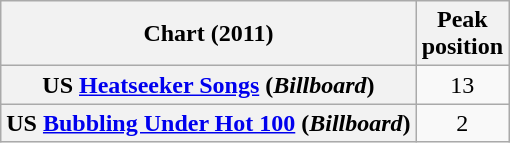<table class="wikitable plainrowheaders" style="text-align:center">
<tr>
<th>Chart (2011)</th>
<th>Peak<br>position</th>
</tr>
<tr>
<th scope="row">US <a href='#'>Heatseeker Songs</a> (<em>Billboard</em>)</th>
<td>13</td>
</tr>
<tr>
<th scope="row">US <a href='#'>Bubbling Under Hot 100</a> (<em>Billboard</em>)</th>
<td>2</td>
</tr>
</table>
